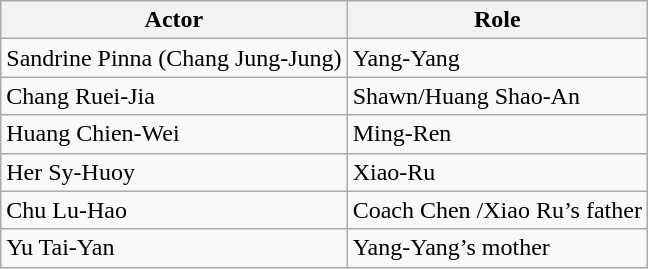<table class="wikitable">
<tr>
<th><strong>Actor</strong></th>
<th><strong>Role</strong></th>
</tr>
<tr>
<td>Sandrine Pinna (Chang Jung-Jung)</td>
<td>Yang-Yang</td>
</tr>
<tr>
<td>Chang Ruei-Jia</td>
<td>Shawn/Huang Shao-An</td>
</tr>
<tr>
<td>Huang Chien-Wei</td>
<td>Ming-Ren</td>
</tr>
<tr>
<td>Her Sy-Huoy</td>
<td>Xiao-Ru</td>
</tr>
<tr>
<td>Chu Lu-Hao</td>
<td>Coach Chen /Xiao Ru’s father</td>
</tr>
<tr>
<td>Yu Tai-Yan</td>
<td>Yang-Yang’s mother</td>
</tr>
</table>
